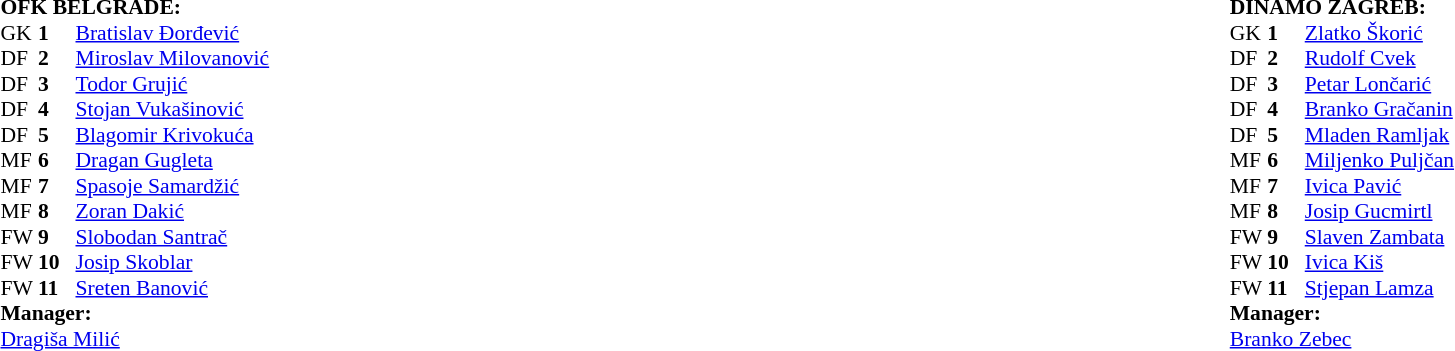<table width="100%">
<tr>
<td valign="top" width="50%"><br><table style="font-size: 90%" cellspacing="0" cellpadding="0">
<tr>
<td colspan="4"><strong>OFK BELGRADE:</strong></td>
</tr>
<tr>
<th width="25"></th>
<th width="25"></th>
<th width="200"></th>
<th></th>
</tr>
<tr>
<td>GK</td>
<td><strong>1</strong></td>
<td> <a href='#'>Bratislav Đorđević</a></td>
</tr>
<tr>
<td>DF</td>
<td><strong>2</strong></td>
<td> <a href='#'>Miroslav Milovanović</a></td>
</tr>
<tr>
<td>DF</td>
<td><strong>3</strong></td>
<td> <a href='#'>Todor Grujić</a></td>
</tr>
<tr>
<td>DF</td>
<td><strong>4</strong></td>
<td> <a href='#'>Stojan Vukašinović</a></td>
</tr>
<tr>
<td>DF</td>
<td><strong>5</strong></td>
<td> <a href='#'>Blagomir Krivokuća</a></td>
</tr>
<tr>
<td>MF</td>
<td><strong>6</strong></td>
<td> <a href='#'>Dragan Gugleta</a></td>
</tr>
<tr>
<td>MF</td>
<td><strong>7</strong></td>
<td> <a href='#'>Spasoje Samardžić</a></td>
</tr>
<tr>
<td>MF</td>
<td><strong>8</strong></td>
<td> <a href='#'>Zoran Dakić</a></td>
</tr>
<tr>
<td>FW</td>
<td><strong>9</strong></td>
<td> <a href='#'>Slobodan Santrač</a></td>
</tr>
<tr>
<td>FW</td>
<td><strong>10</strong></td>
<td> <a href='#'>Josip Skoblar</a></td>
</tr>
<tr>
<td>FW</td>
<td><strong>11</strong></td>
<td> <a href='#'>Sreten Banović</a></td>
</tr>
<tr>
<td colspan=4><strong>Manager:</strong></td>
</tr>
<tr>
<td colspan="4"> <a href='#'>Dragiša Milić</a></td>
</tr>
</table>
</td>
<td valign="top" width="50%"><br><table style="font-size: 90%" cellspacing="0" cellpadding="0" align="center">
<tr>
<td colspan="4"><strong>DINAMO ZAGREB:</strong></td>
</tr>
<tr>
<th width="25"></th>
<th width="25"></th>
<th width="200"></th>
<th></th>
</tr>
<tr>
<td>GK</td>
<td><strong>1</strong></td>
<td> <a href='#'>Zlatko Škorić</a></td>
</tr>
<tr>
<td>DF</td>
<td><strong>2</strong></td>
<td> <a href='#'>Rudolf Cvek</a></td>
</tr>
<tr>
<td>DF</td>
<td><strong>3</strong></td>
<td> <a href='#'>Petar Lončarić</a></td>
</tr>
<tr>
<td>DF</td>
<td><strong>4</strong></td>
<td> <a href='#'>Branko Gračanin</a></td>
</tr>
<tr>
<td>DF</td>
<td><strong>5</strong></td>
<td> <a href='#'>Mladen Ramljak</a></td>
</tr>
<tr>
<td>MF</td>
<td><strong>6</strong></td>
<td> <a href='#'>Miljenko Puljčan</a></td>
</tr>
<tr>
<td>MF</td>
<td><strong>7</strong></td>
<td> <a href='#'>Ivica Pavić</a></td>
</tr>
<tr>
<td>MF</td>
<td><strong>8</strong></td>
<td> <a href='#'>Josip Gucmirtl</a></td>
</tr>
<tr>
<td>FW</td>
<td><strong>9</strong></td>
<td> <a href='#'>Slaven Zambata</a></td>
</tr>
<tr>
<td>FW</td>
<td><strong>10</strong></td>
<td> <a href='#'>Ivica Kiš</a></td>
</tr>
<tr>
<td>FW</td>
<td><strong>11</strong></td>
<td> <a href='#'>Stjepan Lamza</a></td>
</tr>
<tr>
<td colspan=4><strong>Manager:</strong></td>
</tr>
<tr>
<td colspan="4"> <a href='#'>Branko Zebec</a></td>
</tr>
</table>
</td>
</tr>
</table>
